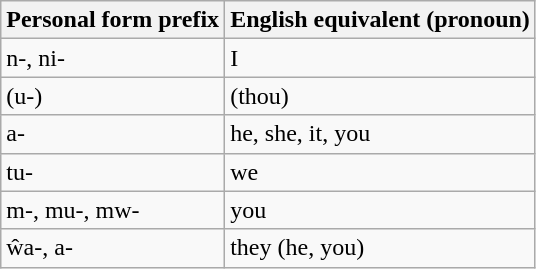<table class="wikitable">
<tr>
<th>Personal form prefix</th>
<th>English equivalent (pronoun)</th>
</tr>
<tr>
<td>n-, ni-</td>
<td>I</td>
</tr>
<tr>
<td>(u-)</td>
<td>(thou)</td>
</tr>
<tr>
<td>a-</td>
<td>he, she, it, you</td>
</tr>
<tr>
<td>tu-</td>
<td>we</td>
</tr>
<tr>
<td>m-, mu-, mw-</td>
<td>you</td>
</tr>
<tr>
<td>ŵa-, a-</td>
<td>they (he, you)</td>
</tr>
</table>
